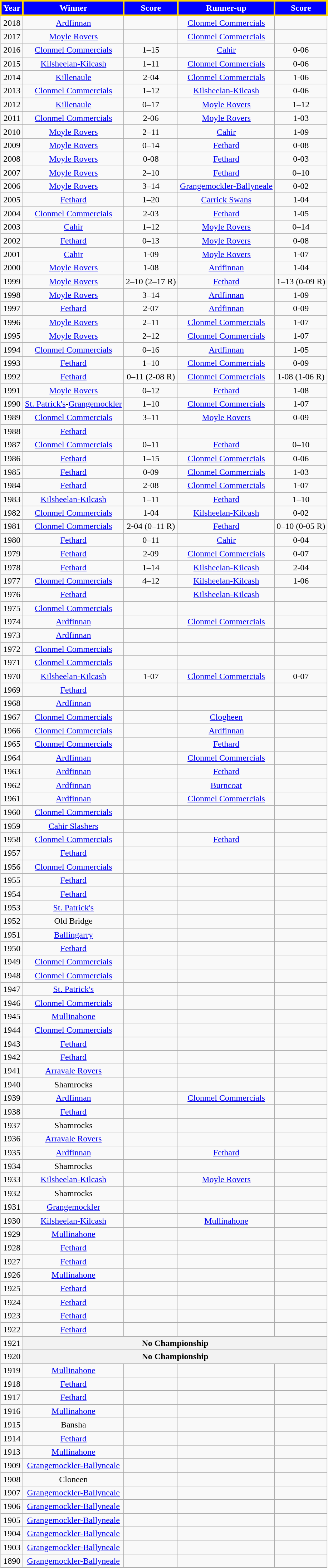<table class="wikitable" style="text-align:center;">
<tr>
<th style="background:blue;color:white;border:3px solid gold">Year</th>
<th style="background:blue;color:white;border:3px solid gold">Winner</th>
<th style="background:blue;color:white;border:3px solid gold">Score</th>
<th style="background:blue;color:white;border:3px solid gold">Runner-up</th>
<th style="background:blue;color:white;border:3px solid gold">Score</th>
</tr>
<tr>
<td>2018</td>
<td><a href='#'>Ardfinnan</a></td>
<td></td>
<td><a href='#'>Clonmel Commercials</a></td>
<td></td>
</tr>
<tr>
<td>2017</td>
<td><a href='#'>Moyle Rovers</a></td>
<td></td>
<td><a href='#'>Clonmel Commercials</a></td>
<td></td>
</tr>
<tr>
<td>2016</td>
<td><a href='#'>Clonmel Commercials</a></td>
<td>1–15</td>
<td><a href='#'>Cahir</a></td>
<td>0-06</td>
</tr>
<tr>
<td>2015</td>
<td><a href='#'>Kilsheelan-Kilcash</a></td>
<td>1–11</td>
<td><a href='#'>Clonmel Commercials</a></td>
<td>0-06</td>
</tr>
<tr>
<td>2014</td>
<td><a href='#'>Killenaule</a></td>
<td>2-04</td>
<td><a href='#'>Clonmel Commercials</a></td>
<td>1-06</td>
</tr>
<tr>
<td>2013</td>
<td><a href='#'>Clonmel Commercials</a></td>
<td>1–12</td>
<td><a href='#'>Kilsheelan-Kilcash</a></td>
<td>0-06</td>
</tr>
<tr>
<td>2012</td>
<td><a href='#'>Killenaule</a></td>
<td>0–17</td>
<td><a href='#'>Moyle Rovers</a></td>
<td>1–12</td>
</tr>
<tr>
<td>2011</td>
<td><a href='#'>Clonmel Commercials</a></td>
<td>2-06</td>
<td><a href='#'>Moyle Rovers</a></td>
<td>1-03</td>
</tr>
<tr>
<td>2010</td>
<td><a href='#'>Moyle Rovers</a></td>
<td>2–11</td>
<td><a href='#'>Cahir</a></td>
<td>1-09</td>
</tr>
<tr>
<td>2009</td>
<td><a href='#'>Moyle Rovers</a></td>
<td>0–14</td>
<td><a href='#'>Fethard</a></td>
<td>0-08</td>
</tr>
<tr>
<td>2008</td>
<td><a href='#'>Moyle Rovers</a></td>
<td>0-08</td>
<td><a href='#'>Fethard</a></td>
<td>0-03</td>
</tr>
<tr>
<td>2007</td>
<td><a href='#'>Moyle Rovers</a></td>
<td>2–10</td>
<td><a href='#'>Fethard</a></td>
<td>0–10</td>
</tr>
<tr>
<td>2006</td>
<td><a href='#'>Moyle Rovers</a></td>
<td>3–14</td>
<td><a href='#'>Grangemockler-Ballyneale</a></td>
<td>0-02</td>
</tr>
<tr>
<td>2005</td>
<td><a href='#'>Fethard</a></td>
<td>1–20</td>
<td><a href='#'>Carrick Swans</a></td>
<td>1-04</td>
</tr>
<tr>
<td>2004</td>
<td><a href='#'>Clonmel Commercials</a></td>
<td>2-03</td>
<td><a href='#'>Fethard</a></td>
<td>1-05</td>
</tr>
<tr>
<td>2003</td>
<td><a href='#'>Cahir</a></td>
<td>1–12</td>
<td><a href='#'>Moyle Rovers</a></td>
<td>0–14</td>
</tr>
<tr>
<td>2002</td>
<td><a href='#'>Fethard</a></td>
<td>0–13</td>
<td><a href='#'>Moyle Rovers</a></td>
<td>0-08</td>
</tr>
<tr>
<td>2001</td>
<td><a href='#'>Cahir</a></td>
<td>1-09</td>
<td><a href='#'>Moyle Rovers</a></td>
<td>1-07</td>
</tr>
<tr>
<td>2000</td>
<td><a href='#'>Moyle Rovers</a></td>
<td>1-08</td>
<td><a href='#'>Ardfinnan</a></td>
<td>1-04</td>
</tr>
<tr>
<td>1999</td>
<td><a href='#'>Moyle Rovers</a></td>
<td>2–10 (2–17 R)</td>
<td><a href='#'>Fethard</a></td>
<td>1–13 (0-09 R)</td>
</tr>
<tr>
<td>1998</td>
<td><a href='#'>Moyle Rovers</a></td>
<td>3–14</td>
<td><a href='#'>Ardfinnan</a></td>
<td>1-09</td>
</tr>
<tr>
<td>1997</td>
<td><a href='#'>Fethard</a></td>
<td>2-07</td>
<td><a href='#'>Ardfinnan</a></td>
<td>0-09</td>
</tr>
<tr>
<td>1996</td>
<td><a href='#'>Moyle Rovers</a></td>
<td>2–11</td>
<td><a href='#'>Clonmel Commercials</a></td>
<td>1-07</td>
</tr>
<tr>
<td>1995</td>
<td><a href='#'>Moyle Rovers</a></td>
<td>2–12</td>
<td><a href='#'>Clonmel Commercials</a></td>
<td>1-07</td>
</tr>
<tr>
<td>1994</td>
<td><a href='#'>Clonmel Commercials</a></td>
<td>0–16</td>
<td><a href='#'>Ardfinnan</a></td>
<td>1-05</td>
</tr>
<tr>
<td>1993</td>
<td><a href='#'>Fethard</a></td>
<td>1–10</td>
<td><a href='#'>Clonmel Commercials</a></td>
<td>0-09</td>
</tr>
<tr>
<td>1992</td>
<td><a href='#'>Fethard</a></td>
<td>0–11 (2-08 R)</td>
<td><a href='#'>Clonmel Commercials</a></td>
<td>1-08 (1-06 R)</td>
</tr>
<tr>
<td>1991</td>
<td><a href='#'>Moyle Rovers</a></td>
<td>0–12</td>
<td><a href='#'>Fethard</a></td>
<td>1-08</td>
</tr>
<tr>
<td>1990</td>
<td><a href='#'>St. Patrick's</a>-<a href='#'>Grangemockler</a></td>
<td>1–10</td>
<td><a href='#'>Clonmel Commercials</a></td>
<td>1-07</td>
</tr>
<tr>
<td>1989</td>
<td><a href='#'>Clonmel Commercials</a></td>
<td>3–11</td>
<td><a href='#'>Moyle Rovers</a></td>
<td>0-09</td>
</tr>
<tr>
<td>1988</td>
<td><a href='#'>Fethard</a></td>
<td></td>
<td></td>
<td></td>
</tr>
<tr>
<td>1987</td>
<td><a href='#'>Clonmel Commercials</a></td>
<td>0–11</td>
<td><a href='#'>Fethard</a></td>
<td>0–10</td>
</tr>
<tr>
<td>1986</td>
<td><a href='#'>Fethard</a></td>
<td>1–15</td>
<td><a href='#'>Clonmel Commercials</a></td>
<td>0-06</td>
</tr>
<tr>
<td>1985</td>
<td><a href='#'>Fethard</a></td>
<td>0-09</td>
<td><a href='#'>Clonmel Commercials</a></td>
<td>1-03</td>
</tr>
<tr>
<td>1984</td>
<td><a href='#'>Fethard</a></td>
<td>2-08</td>
<td><a href='#'>Clonmel Commercials</a></td>
<td>1-07</td>
</tr>
<tr>
<td>1983</td>
<td><a href='#'>Kilsheelan-Kilcash</a></td>
<td>1–11</td>
<td><a href='#'>Fethard</a></td>
<td>1–10</td>
</tr>
<tr>
<td>1982</td>
<td><a href='#'>Clonmel Commercials</a></td>
<td>1-04</td>
<td><a href='#'>Kilsheelan-Kilcash</a></td>
<td>0-02</td>
</tr>
<tr>
<td>1981</td>
<td><a href='#'>Clonmel Commercials</a></td>
<td>2-04 (0–11 R)</td>
<td><a href='#'>Fethard</a></td>
<td>0–10 (0-05 R)</td>
</tr>
<tr>
<td>1980</td>
<td><a href='#'>Fethard</a></td>
<td>0–11</td>
<td><a href='#'>Cahir</a></td>
<td>0-04</td>
</tr>
<tr>
<td>1979</td>
<td><a href='#'>Fethard</a></td>
<td>2-09</td>
<td><a href='#'>Clonmel Commercials</a></td>
<td>0-07</td>
</tr>
<tr>
<td>1978</td>
<td><a href='#'>Fethard</a></td>
<td>1–14</td>
<td><a href='#'>Kilsheelan-Kilcash</a></td>
<td>2-04</td>
</tr>
<tr>
<td>1977</td>
<td><a href='#'>Clonmel Commercials</a></td>
<td>4–12</td>
<td><a href='#'>Kilsheelan-Kilcash</a></td>
<td>1-06</td>
</tr>
<tr>
<td>1976</td>
<td><a href='#'>Fethard</a></td>
<td></td>
<td><a href='#'>Kilsheelan-Kilcash</a></td>
<td></td>
</tr>
<tr>
<td>1975</td>
<td><a href='#'>Clonmel Commercials</a></td>
<td></td>
<td></td>
<td></td>
</tr>
<tr>
<td>1974</td>
<td><a href='#'>Ardfinnan</a></td>
<td></td>
<td><a href='#'>Clonmel Commercials</a></td>
<td></td>
</tr>
<tr>
<td>1973</td>
<td><a href='#'>Ardfinnan</a></td>
<td></td>
<td></td>
<td></td>
</tr>
<tr>
<td>1972</td>
<td><a href='#'>Clonmel Commercials</a></td>
<td></td>
<td></td>
<td></td>
</tr>
<tr>
<td>1971</td>
<td><a href='#'>Clonmel Commercials</a></td>
<td></td>
<td></td>
<td></td>
</tr>
<tr>
<td>1970</td>
<td><a href='#'>Kilsheelan-Kilcash</a></td>
<td>1-07</td>
<td><a href='#'>Clonmel Commercials</a></td>
<td>0-07</td>
</tr>
<tr>
<td>1969</td>
<td><a href='#'>Fethard</a></td>
<td></td>
<td></td>
<td></td>
</tr>
<tr>
<td>1968</td>
<td><a href='#'>Ardfinnan</a></td>
<td></td>
<td></td>
<td></td>
</tr>
<tr>
<td>1967</td>
<td><a href='#'>Clonmel Commercials</a></td>
<td></td>
<td><a href='#'>Clogheen</a></td>
<td></td>
</tr>
<tr>
<td>1966</td>
<td><a href='#'>Clonmel Commercials</a></td>
<td></td>
<td><a href='#'>Ardfinnan</a></td>
<td></td>
</tr>
<tr>
<td>1965</td>
<td><a href='#'>Clonmel Commercials</a></td>
<td></td>
<td><a href='#'>Fethard</a></td>
<td></td>
</tr>
<tr>
<td>1964</td>
<td><a href='#'>Ardfinnan</a></td>
<td></td>
<td><a href='#'>Clonmel Commercials</a></td>
<td></td>
</tr>
<tr>
<td>1963</td>
<td><a href='#'>Ardfinnan</a></td>
<td></td>
<td><a href='#'>Fethard</a></td>
<td></td>
</tr>
<tr>
<td>1962</td>
<td><a href='#'>Ardfinnan</a></td>
<td></td>
<td><a href='#'>Burncoat</a></td>
<td></td>
</tr>
<tr>
<td>1961</td>
<td><a href='#'>Ardfinnan</a></td>
<td></td>
<td><a href='#'>Clonmel Commercials</a></td>
<td></td>
</tr>
<tr>
<td>1960</td>
<td><a href='#'>Clonmel Commercials</a></td>
<td></td>
<td></td>
<td></td>
</tr>
<tr>
<td>1959</td>
<td><a href='#'>Cahir Slashers</a></td>
<td></td>
<td></td>
<td></td>
</tr>
<tr>
<td>1958</td>
<td><a href='#'>Clonmel Commercials</a></td>
<td></td>
<td><a href='#'>Fethard</a></td>
<td></td>
</tr>
<tr>
<td>1957</td>
<td><a href='#'>Fethard</a></td>
<td></td>
<td></td>
<td></td>
</tr>
<tr>
<td>1956</td>
<td><a href='#'>Clonmel Commercials</a></td>
<td></td>
<td></td>
<td></td>
</tr>
<tr>
<td>1955</td>
<td><a href='#'>Fethard</a></td>
<td></td>
<td></td>
<td></td>
</tr>
<tr>
<td>1954</td>
<td><a href='#'>Fethard</a></td>
<td></td>
<td></td>
<td></td>
</tr>
<tr>
<td>1953</td>
<td><a href='#'>St. Patrick's</a></td>
<td></td>
<td></td>
<td></td>
</tr>
<tr>
<td>1952</td>
<td>Old Bridge</td>
<td></td>
<td></td>
<td></td>
</tr>
<tr>
<td>1951</td>
<td><a href='#'>Ballingarry</a></td>
<td></td>
<td></td>
<td></td>
</tr>
<tr>
<td>1950</td>
<td><a href='#'>Fethard</a></td>
<td></td>
<td></td>
<td></td>
</tr>
<tr>
<td>1949</td>
<td><a href='#'>Clonmel Commercials</a></td>
<td></td>
<td></td>
<td></td>
</tr>
<tr>
<td>1948</td>
<td><a href='#'>Clonmel Commercials</a></td>
<td></td>
<td></td>
<td></td>
</tr>
<tr>
<td>1947</td>
<td><a href='#'>St. Patrick's</a></td>
<td></td>
<td></td>
<td></td>
</tr>
<tr>
<td>1946</td>
<td><a href='#'>Clonmel Commercials</a></td>
<td></td>
<td></td>
<td></td>
</tr>
<tr>
<td>1945</td>
<td><a href='#'>Mullinahone</a></td>
<td></td>
<td></td>
<td></td>
</tr>
<tr>
<td>1944</td>
<td><a href='#'>Clonmel Commercials</a></td>
<td></td>
<td></td>
<td></td>
</tr>
<tr>
<td>1943</td>
<td><a href='#'>Fethard</a></td>
<td></td>
<td></td>
<td></td>
</tr>
<tr>
<td>1942</td>
<td><a href='#'>Fethard</a></td>
<td></td>
<td></td>
<td></td>
</tr>
<tr>
<td>1941</td>
<td><a href='#'>Arravale Rovers</a></td>
<td></td>
<td></td>
<td></td>
</tr>
<tr>
<td>1940</td>
<td>Shamrocks</td>
<td></td>
<td></td>
<td></td>
</tr>
<tr>
<td>1939</td>
<td><a href='#'>Ardfinnan</a></td>
<td></td>
<td><a href='#'>Clonmel Commercials</a></td>
<td></td>
</tr>
<tr>
<td>1938</td>
<td><a href='#'>Fethard</a></td>
<td></td>
<td></td>
<td></td>
</tr>
<tr>
<td>1937</td>
<td>Shamrocks</td>
<td></td>
<td></td>
<td></td>
</tr>
<tr>
<td>1936</td>
<td><a href='#'>Arravale Rovers</a></td>
<td></td>
<td></td>
<td></td>
</tr>
<tr>
<td>1935</td>
<td><a href='#'>Ardfinnan</a></td>
<td></td>
<td><a href='#'>Fethard</a></td>
<td></td>
</tr>
<tr>
<td>1934</td>
<td>Shamrocks</td>
<td></td>
<td></td>
<td></td>
</tr>
<tr>
<td>1933</td>
<td><a href='#'>Kilsheelan-Kilcash</a></td>
<td></td>
<td><a href='#'>Moyle Rovers</a></td>
<td></td>
</tr>
<tr>
<td>1932</td>
<td>Shamrocks</td>
<td></td>
<td></td>
<td></td>
</tr>
<tr>
<td>1931</td>
<td><a href='#'>Grangemockler</a></td>
<td></td>
<td></td>
<td></td>
</tr>
<tr>
<td>1930</td>
<td><a href='#'>Kilsheelan-Kilcash</a></td>
<td></td>
<td><a href='#'>Mullinahone</a></td>
<td></td>
</tr>
<tr>
<td>1929</td>
<td><a href='#'>Mullinahone</a></td>
<td></td>
<td></td>
<td></td>
</tr>
<tr>
<td>1928</td>
<td><a href='#'>Fethard</a></td>
<td></td>
<td></td>
<td></td>
</tr>
<tr>
<td>1927</td>
<td><a href='#'>Fethard</a></td>
<td></td>
<td></td>
<td></td>
</tr>
<tr>
<td>1926</td>
<td><a href='#'>Mullinahone</a></td>
<td></td>
<td></td>
<td></td>
</tr>
<tr>
<td>1925</td>
<td><a href='#'>Fethard</a></td>
<td></td>
<td></td>
<td></td>
</tr>
<tr>
<td>1924</td>
<td><a href='#'>Fethard</a></td>
<td></td>
<td></td>
<td></td>
</tr>
<tr>
<td>1923</td>
<td><a href='#'>Fethard</a></td>
<td></td>
<td></td>
<td></td>
</tr>
<tr>
<td>1922</td>
<td><a href='#'>Fethard</a></td>
<td></td>
<td></td>
<td></td>
</tr>
<tr>
<td>1921</td>
<th colspan=4 align=center>No Championship</th>
</tr>
<tr>
<td>1920</td>
<th colspan=4 align=center>No Championship</th>
</tr>
<tr>
<td>1919</td>
<td><a href='#'>Mullinahone</a></td>
<td></td>
<td></td>
<td></td>
</tr>
<tr>
<td>1918</td>
<td><a href='#'>Fethard</a></td>
<td></td>
<td></td>
<td></td>
</tr>
<tr>
<td>1917</td>
<td><a href='#'>Fethard</a></td>
<td></td>
<td></td>
<td></td>
</tr>
<tr>
<td>1916</td>
<td><a href='#'>Mullinahone</a></td>
<td></td>
<td></td>
<td></td>
</tr>
<tr>
<td>1915</td>
<td>Bansha</td>
<td></td>
<td></td>
<td></td>
</tr>
<tr>
<td>1914</td>
<td><a href='#'>Fethard</a></td>
<td></td>
<td></td>
<td></td>
</tr>
<tr>
<td>1913</td>
<td><a href='#'>Mullinahone</a></td>
<td></td>
<td></td>
<td></td>
</tr>
<tr>
<td>1909</td>
<td><a href='#'>Grangemockler-Ballyneale</a></td>
<td></td>
<td></td>
<td></td>
</tr>
<tr>
<td>1908</td>
<td>Cloneen</td>
<td></td>
<td></td>
<td></td>
</tr>
<tr>
<td>1907</td>
<td><a href='#'>Grangemockler-Ballyneale</a></td>
<td></td>
<td></td>
<td></td>
</tr>
<tr>
<td>1906</td>
<td><a href='#'>Grangemockler-Ballyneale</a></td>
<td></td>
<td></td>
<td></td>
</tr>
<tr>
<td>1905</td>
<td><a href='#'>Grangemockler-Ballyneale</a></td>
<td></td>
<td></td>
<td></td>
</tr>
<tr>
<td>1904</td>
<td><a href='#'>Grangemockler-Ballyneale</a></td>
<td></td>
<td></td>
<td></td>
</tr>
<tr>
<td>1903</td>
<td><a href='#'>Grangemockler-Ballyneale</a></td>
<td></td>
<td></td>
<td></td>
</tr>
<tr>
<td>1890</td>
<td><a href='#'>Grangemockler-Ballyneale</a></td>
<td></td>
<td></td>
<td></td>
</tr>
<tr>
</tr>
</table>
